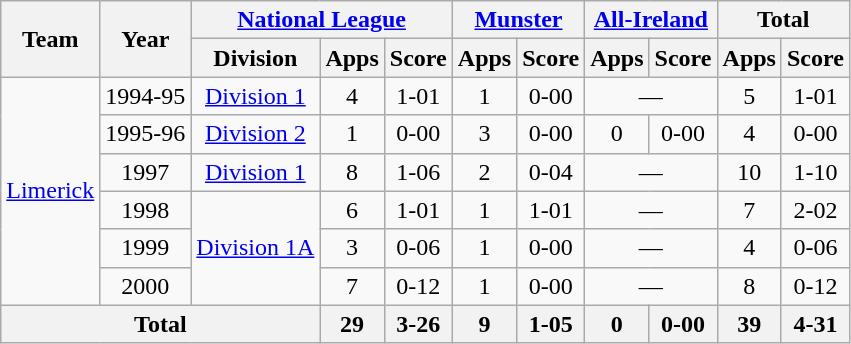<table class="wikitable" style="text-align:center">
<tr>
<th rowspan="2">Team</th>
<th rowspan="2">Year</th>
<th colspan="3"><a href='#'>National League</a></th>
<th colspan="2"><a href='#'>Munster</a></th>
<th colspan="2"><a href='#'>All-Ireland</a></th>
<th colspan="2">Total</th>
</tr>
<tr>
<th>Division</th>
<th>Apps</th>
<th>Score</th>
<th>Apps</th>
<th>Score</th>
<th>Apps</th>
<th>Score</th>
<th>Apps</th>
<th>Score</th>
</tr>
<tr>
<td rowspan="6"><a href='#'>Limerick</a></td>
<td>1994-95</td>
<td rowspan="1"><a href='#'>Division 1</a></td>
<td>4</td>
<td>1-01</td>
<td>1</td>
<td>0-00</td>
<td colspan=2>—</td>
<td>5</td>
<td>1-01</td>
</tr>
<tr>
<td>1995-96</td>
<td rowspan="1"><a href='#'>Division 2</a></td>
<td>1</td>
<td>0-00</td>
<td>3</td>
<td>0-00</td>
<td>0</td>
<td>0-00</td>
<td>4</td>
<td>0-00</td>
</tr>
<tr>
<td>1997</td>
<td rowspan="1"><a href='#'>Division 1</a></td>
<td>8</td>
<td>1-06</td>
<td>2</td>
<td>0-04</td>
<td colspan=2>—</td>
<td>10</td>
<td>1-10</td>
</tr>
<tr>
<td>1998</td>
<td rowspan="3"><a href='#'>Division 1A</a></td>
<td>6</td>
<td>1-01</td>
<td>1</td>
<td>1-01</td>
<td colspan=2>—</td>
<td>7</td>
<td>2-02</td>
</tr>
<tr>
<td>1999</td>
<td>3</td>
<td>0-06</td>
<td>1</td>
<td>0-00</td>
<td colspan=2>—</td>
<td>4</td>
<td>0-06</td>
</tr>
<tr>
<td>2000</td>
<td>7</td>
<td>0-12</td>
<td>1</td>
<td>0-00</td>
<td colspan=2>—</td>
<td>8</td>
<td>0-12</td>
</tr>
<tr>
<th colspan="3">Total</th>
<th>29</th>
<th>3-26</th>
<th>9</th>
<th>1-05</th>
<th>0</th>
<th>0-00</th>
<th>39</th>
<th>4-31</th>
</tr>
</table>
